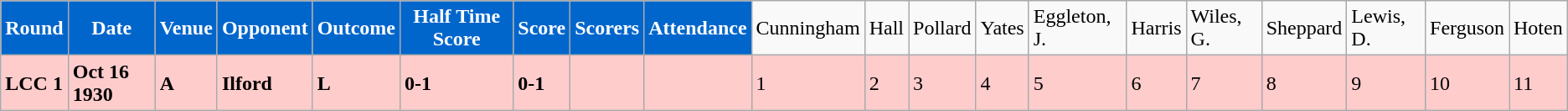<table class="wikitable">
<tr>
<td style="background:#0066CC; color:#FFFFFF; text-align:center;" !><strong>Round</strong></td>
<td style="background:#0066CC; color:#FFFFFF; text-align:center;" !><strong>Date</strong></td>
<td style="background:#0066CC; color:#FFFFFF; text-align:center;" !><strong>Venue</strong></td>
<td style="background:#0066CC; color:#FFFFFF; text-align:center;" !><strong>Opponent</strong></td>
<td style="background:#0066CC; color:#FFFFFF; text-align:center;" !><strong>Outcome</strong></td>
<td style="background:#0066CC; color:#FFFFFF; text-align:center;" !><strong>Half Time Score</strong></td>
<td style="background:#0066CC; color:#FFFFFF; text-align:center;" !><strong>Score</strong></td>
<td style="background:#0066CC; color:#FFFFFF; text-align:center;" !><strong>Scorers</strong></td>
<td style="background:#0066CC; color:#FFFFFF; text-align:center;" !><strong>Attendance</strong></td>
<td>Cunningham</td>
<td>Hall</td>
<td>Pollard</td>
<td>Yates</td>
<td>Eggleton, J.</td>
<td>Harris</td>
<td>Wiles, G.</td>
<td>Sheppard</td>
<td>Lewis, D.</td>
<td>Ferguson</td>
<td>Hoten</td>
</tr>
<tr bgcolor="#FFCCCC">
<td><strong>LCC 1</strong></td>
<td><strong>Oct 16 1930</strong></td>
<td><strong>A</strong></td>
<td><strong>Ilford</strong></td>
<td><strong>L</strong></td>
<td><strong>0-1</strong></td>
<td><strong>0-1</strong></td>
<td></td>
<td></td>
<td>1</td>
<td>2</td>
<td>3</td>
<td>4</td>
<td>5</td>
<td>6</td>
<td>7</td>
<td>8</td>
<td>9</td>
<td>10</td>
<td>11</td>
</tr>
</table>
